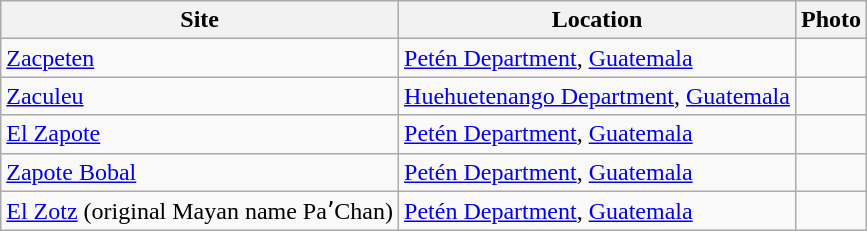<table class="wikitable sortable" align="left" style="margin: 1em auto 1em auto">
<tr>
<th>Site</th>
<th>Location</th>
<th>Photo</th>
</tr>
<tr>
<td><a href='#'>Zacpeten</a></td>
<td><a href='#'>Petén Department</a>, <a href='#'>Guatemala</a></td>
<td></td>
</tr>
<tr>
<td><a href='#'>Zaculeu</a></td>
<td><a href='#'>Huehuetenango Department</a>, <a href='#'>Guatemala</a></td>
<td></td>
</tr>
<tr>
<td><a href='#'>El Zapote</a></td>
<td><a href='#'>Petén Department</a>, <a href='#'>Guatemala</a></td>
<td></td>
</tr>
<tr>
<td><a href='#'>Zapote Bobal</a></td>
<td><a href='#'>Petén Department</a>, <a href='#'>Guatemala</a></td>
<td></td>
</tr>
<tr>
<td><a href='#'>El Zotz</a> (original Mayan name PaʼChan)</td>
<td><a href='#'>Petén Department</a>, <a href='#'>Guatemala</a></td>
<td></td>
</tr>
</table>
